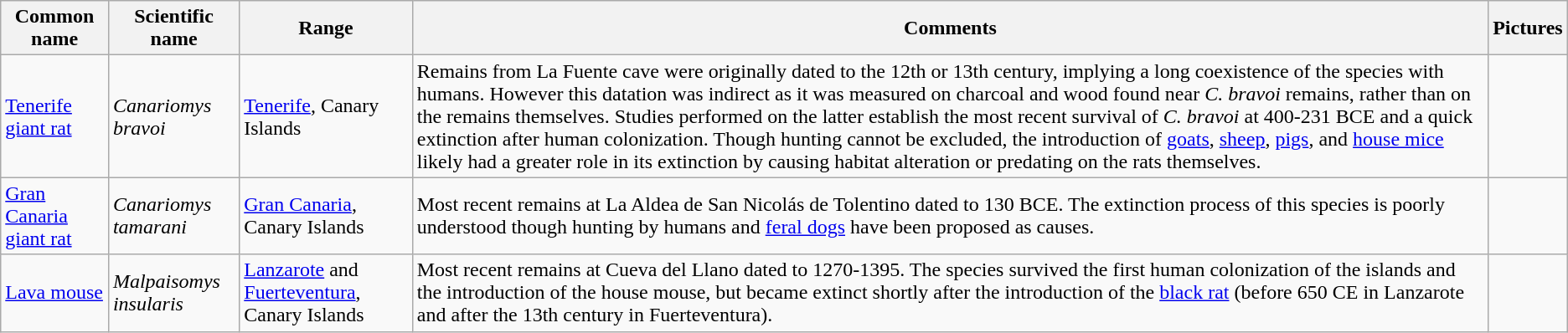<table class="wikitable">
<tr>
<th>Common name</th>
<th>Scientific name</th>
<th>Range</th>
<th class="unsortable">Comments</th>
<th class="unsortable">Pictures</th>
</tr>
<tr>
<td><a href='#'>Tenerife giant rat</a></td>
<td><em>Canariomys bravoi</em></td>
<td><a href='#'>Tenerife</a>, Canary Islands</td>
<td>Remains from La Fuente cave were originally dated to the 12th or 13th century, implying a long coexistence of the species with humans. However this datation was indirect as it was measured on charcoal and wood found near <em>C. bravoi</em> remains, rather than on the remains themselves. Studies performed on the latter establish the most recent survival of <em>C. bravoi</em> at 400-231 BCE and a quick extinction after human colonization. Though hunting cannot be excluded, the introduction of <a href='#'>goats</a>, <a href='#'>sheep</a>, <a href='#'>pigs</a>, and <a href='#'>house mice</a> likely had a greater role in its extinction by causing habitat alteration or predating on the rats themselves.</td>
<td></td>
</tr>
<tr>
<td><a href='#'>Gran Canaria giant rat</a></td>
<td><em>Canariomys tamarani</em></td>
<td><a href='#'>Gran Canaria</a>, Canary Islands</td>
<td>Most recent remains at La Aldea de San Nicolás de Tolentino dated to 130 BCE. The extinction process of this species is poorly understood though hunting by humans and <a href='#'>feral dogs</a> have been proposed as causes.</td>
<td></td>
</tr>
<tr>
<td><a href='#'>Lava mouse</a></td>
<td><em>Malpaisomys insularis</em></td>
<td><a href='#'>Lanzarote</a> and <a href='#'>Fuerteventura</a>, Canary Islands</td>
<td>Most recent remains at Cueva del Llano dated to 1270-1395. The species survived the first human colonization of the islands and the introduction of the house mouse, but became extinct shortly after the introduction of the <a href='#'>black rat</a> (before 650 CE in Lanzarote and after the 13th century in Fuerteventura).</td>
<td></td>
</tr>
</table>
